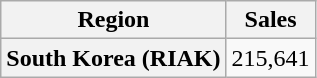<table class="wikitable plainrowheaders">
<tr>
<th>Region</th>
<th>Sales</th>
</tr>
<tr>
<th scope="row">South Korea (RIAK)</th>
<td>215,641</td>
</tr>
</table>
